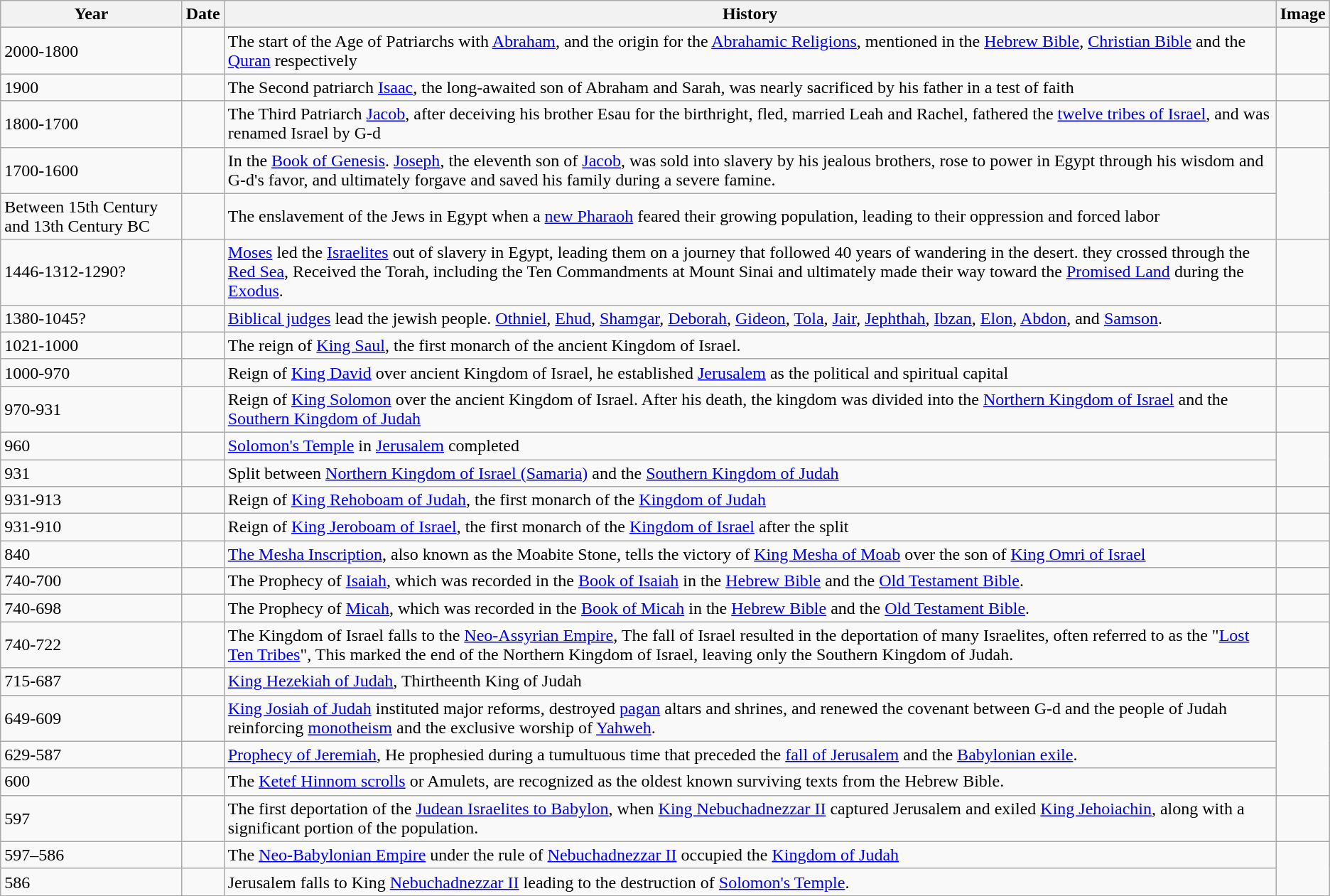<table class="wikitable">
<tr>
<th>Year</th>
<th>Date</th>
<th>History</th>
<th>Image</th>
</tr>
<tr>
<td>2000-1800</td>
<td></td>
<td>The start of the Age of Patriarchs with <a href='#'>Abraham</a>, and the origin for the <a href='#'>Abrahamic Religions</a>, mentioned in the <a href='#'>Hebrew Bible</a>, <a href='#'>Christian Bible</a> and the <a href='#'>Quran</a> respectively</td>
<td><br></td>
</tr>
<tr>
<td>1900</td>
<td></td>
<td>The Second patriarch <a href='#'>Isaac</a>, the long-awaited son of Abraham and Sarah, was nearly sacrificed by his father in a test of faith</td>
<td><br></td>
</tr>
<tr>
<td>1800-1700</td>
<td></td>
<td>The Third Patriarch <a href='#'>Jacob</a>, after deceiving his brother Esau for the birthright, fled, married Leah and Rachel, fathered the <a href='#'>twelve tribes of Israel</a>, and was renamed Israel by G-d</td>
<td><br></td>
</tr>
<tr>
<td>1700-1600</td>
<td></td>
<td>In the <a href='#'>Book of Genesis</a>. <a href='#'>Joseph</a>, the eleventh son of <a href='#'>Jacob</a>, was sold into slavery by his jealous brothers, rose to power in Egypt through his wisdom and G-d's favor, and ultimately forgave and saved his family during a severe famine.</td>
</tr>
<tr>
<td>Between 15th Century and 13th Century BC</td>
<td></td>
<td>The enslavement of the Jews in Egypt when a <a href='#'>new Pharaoh</a> feared their growing population, leading to their oppression and forced labor</td>
</tr>
<tr>
<td>1446-1312-1290?</td>
<td></td>
<td><a href='#'>Moses</a> led the <a href='#'>Israelites</a> out of slavery in Egypt, leading them on a journey that followed 40 years of wandering in the desert. they crossed through the <a href='#'>Red Sea</a>, Received the Torah, including the Ten Commandments at Mount Sinai and ultimately made their way toward the <a href='#'>Promised Land</a> during the <a href='#'>Exodus</a>.</td>
<td><br></td>
</tr>
<tr>
<td>1380-1045?</td>
<td></td>
<td><a href='#'>Biblical judges</a> lead the jewish people. <a href='#'>Othniel</a>, <a href='#'>Ehud</a>, <a href='#'>Shamgar</a>, <a href='#'>Deborah</a>, <a href='#'>Gideon</a>, <a href='#'>Tola</a>, <a href='#'>Jair</a>, <a href='#'>Jephthah</a>, <a href='#'>Ibzan</a>, <a href='#'>Elon</a>, <a href='#'>Abdon</a>, and <a href='#'>Samson</a>.</td>
<td><br></td>
</tr>
<tr>
<td>1021-1000</td>
<td></td>
<td>The reign of <a href='#'>King Saul</a>, the first monarch of the ancient Kingdom of Israel.</td>
<td><br></td>
</tr>
<tr>
<td>1000-970</td>
<td></td>
<td>Reign of <a href='#'>King David</a> over ancient Kingdom of Israel, he established <a href='#'>Jerusalem</a> as the political and spiritual capital</td>
<td><br></td>
</tr>
<tr>
<td>970-931</td>
<td></td>
<td>Reign of <a href='#'>King Solomon</a> over the ancient Kingdom of Israel. After his death, the kingdom was divided into the <a href='#'>Northern Kingdom of Israel</a> and the <a href='#'>Southern Kingdom of Judah</a></td>
<td><br></td>
</tr>
<tr>
<td>960</td>
<td></td>
<td><a href='#'>Solomon's Temple</a> in <a href='#'>Jerusalem</a> completed</td>
</tr>
<tr>
<td>931</td>
<td></td>
<td>Split between <a href='#'>Northern Kingdom of Israel (Samaria)</a> and the <a href='#'>Southern Kingdom of Judah</a></td>
</tr>
<tr>
<td>931-913</td>
<td></td>
<td>Reign of <a href='#'>King Rehoboam of Judah</a>, the first monarch of the <a href='#'>Kingdom of Judah</a></td>
<td><br></td>
</tr>
<tr>
<td>931-910</td>
<td></td>
<td>Reign of <a href='#'>King Jeroboam of Israel</a>, the first monarch of the <a href='#'>Kingdom of Israel</a> after the split</td>
<td><br></td>
</tr>
<tr>
<td>840</td>
<td></td>
<td><a href='#'>The Mesha Inscription</a>, also known as the Moabite Stone, tells the victory of <a href='#'>King Mesha of Moab</a> over the son of <a href='#'>King Omri of Israel</a></td>
<td><br></td>
</tr>
<tr>
<td>740-700</td>
<td></td>
<td>The Prophecy of <a href='#'>Isaiah</a>, which was recorded in the <a href='#'>Book of Isaiah</a> in the <a href='#'>Hebrew Bible</a> and the <a href='#'>Old Testament Bible</a>.</td>
<td><br></td>
</tr>
<tr>
<td>740-698</td>
<td></td>
<td>The Prophecy of <a href='#'>Micah</a>, which was recorded in the <a href='#'>Book of Micah</a> in the <a href='#'>Hebrew Bible</a> and the <a href='#'>Old Testament Bible</a>.</td>
<td></td>
</tr>
<tr>
<td>740-722</td>
<td></td>
<td>The Kingdom of Israel falls to the <a href='#'>Neo-Assyrian Empire</a>, The fall of Israel resulted in the deportation of many Israelites, often referred to as the "<a href='#'>Lost Ten Tribes</a>", This marked the end of the Northern Kingdom of Israel, leaving only the Southern Kingdom of Judah.</td>
</tr>
<tr>
<td>715-687</td>
<td></td>
<td><a href='#'>King Hezekiah of Judah</a>, Thirtheenth King of Judah</td>
<td><br></td>
</tr>
<tr>
<td>649-609</td>
<td></td>
<td><a href='#'>King Josiah of Judah</a> instituted major reforms, destroyed <a href='#'>pagan</a> altars and shrines, and renewed the covenant between G-d and the people of Judah reinforcing <a href='#'>monotheism</a> and the exclusive worship of <a href='#'>Yahweh</a>.</td>
</tr>
<tr>
<td>629-587</td>
<td></td>
<td><a href='#'>Prophecy of Jeremiah</a>, He prophesied during a tumultuous time that preceded the <a href='#'>fall of Jerusalem</a> and the <a href='#'>Babylonian exile</a>.</td>
</tr>
<tr>
<td>600</td>
<td></td>
<td>The <a href='#'>Ketef Hinnom scrolls</a> or Amulets, are recognized as the oldest known surviving texts from the Hebrew Bible.</td>
</tr>
<tr>
<td>597</td>
<td></td>
<td>The first deportation of the <a href='#'>Judean Israelites to Babylon</a>, when <a href='#'>King Nebuchadnezzar II</a> captured Jerusalem and exiled <a href='#'>King Jehoiachin</a>, along with a significant portion of the population.</td>
<td><br></td>
</tr>
<tr>
<td>597–586</td>
<td></td>
<td>The <a href='#'>Neo-Babylonian Empire</a> under the rule of <a href='#'>Nebuchadnezzar II</a> occupied the <a href='#'>Kingdom of Judah</a></td>
</tr>
<tr>
<td>586</td>
<td></td>
<td>Jerusalem falls to King <a href='#'>Nebuchadnezzar II</a> leading to the destruction of <a href='#'>Solomon's Temple</a>.</td>
</tr>
</table>
